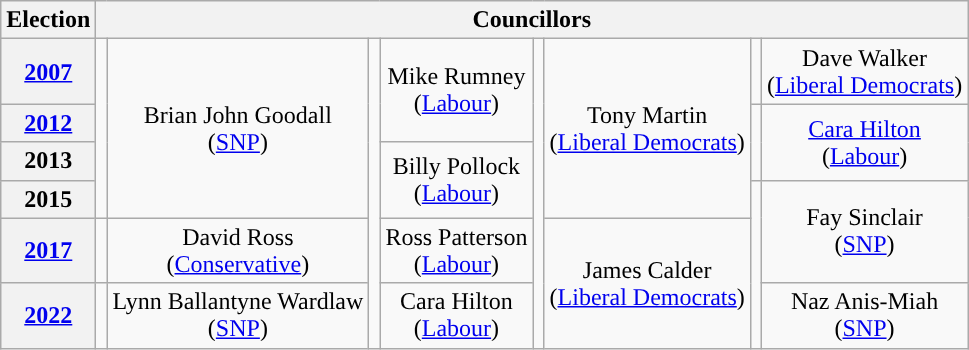<table class="wikitable" style="text-align:center">
<tr>
<th>Election</th>
<th colspan=8>Councillors</th>
</tr>
<tr>
<th><a href='#'>2007</a></th>
<td rowspan=4; style="background-color: "></td>
<td rowspan=4>Brian John Goodall<br>(<a href='#'>SNP</a>)</td>
<td rowspan=6; style="background-color: "></td>
<td rowspan=2>Mike Rumney<br>(<a href='#'>Labour</a>)</td>
<td rowspan=6; style="background-color: "></td>
<td rowspan=4>Tony Martin<br>(<a href='#'>Liberal Democrats</a>)</td>
<td rowspan=1; style="background-color: "></td>
<td rowspan=1>Dave Walker<br>(<a href='#'>Liberal Democrats</a>)</td>
</tr>
<tr>
<th><a href='#'>2012</a></th>
<td rowspan=2; style="background-color: "></td>
<td rowspan=2><a href='#'>Cara Hilton</a><br>(<a href='#'>Labour</a>)</td>
</tr>
<tr>
<th>2013</th>
<td rowspan=2>Billy Pollock<br>(<a href='#'>Labour</a>)</td>
</tr>
<tr>
<th>2015</th>
<td rowspan=3; style="background-color: "></td>
<td rowspan=2>Fay Sinclair<br>(<a href='#'>SNP</a>)</td>
</tr>
<tr>
<th><a href='#'>2017</a></th>
<td rowspan=1; style="background-color: "></td>
<td rowspan=1>David Ross<br>(<a href='#'>Conservative</a>)</td>
<td rowspan=1>Ross Patterson<br>(<a href='#'>Labour</a>)</td>
<td rowspan=2>James Calder<br>(<a href='#'>Liberal Democrats</a>)</td>
</tr>
<tr>
<th><a href='#'>2022</a></th>
<td rowspan=1; style="background-color: "></td>
<td rowspan=1>Lynn Ballantyne Wardlaw<br>(<a href='#'>SNP</a>)</td>
<td rowspan=1>Cara Hilton<br>(<a href='#'>Labour</a>)</td>
<td rowspan=1>Naz Anis-Miah<br>(<a href='#'>SNP</a>)</td>
</tr>
</table>
